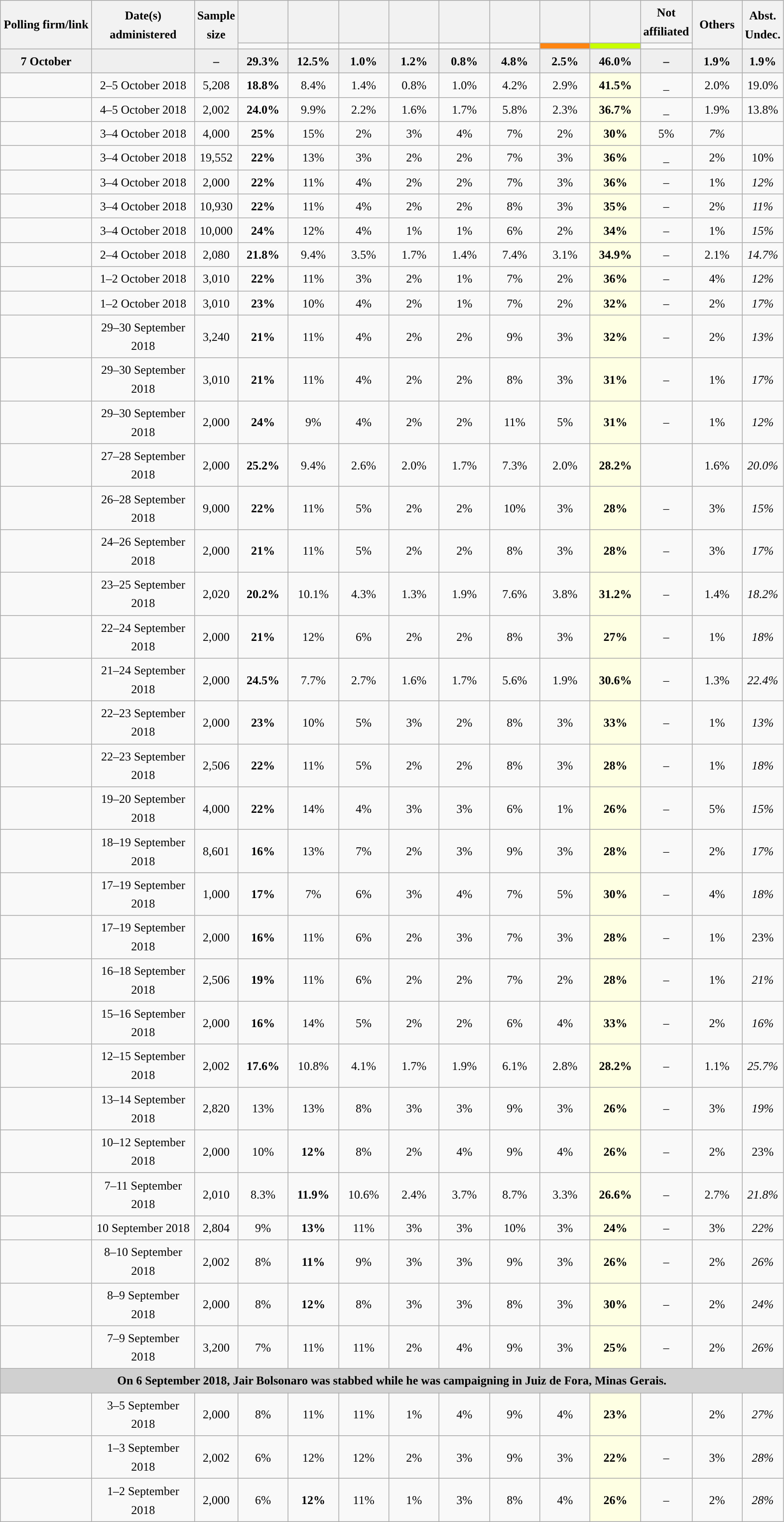<table class="wikitable collapsible" style="text-align:center;font-size:100%;line-height:25px;">
<tr style="height:42px;">
<th style="width:115px;" rowspan="2">Polling firm/link</th>
<th style="width:130px;" rowspan="2">Date(s)<br>administered</th>
<th style="width:50px;" rowspan="2">Sample<br>size</th>
<th style="width:60px;"><br></th>
<th style="width:60px;"><br></th>
<th style="width:60px;"><br></th>
<th style="width:60px;"><br></th>
<th style="width:60px;"><br></th>
<th style="width:60px;"><br></th>
<th style="width:60px;"><br></th>
<th style="width:60px;"><br></th>
<th style="width:60px;">Not<br>affiliated</th>
<th rowspan="2" style="width:60px;">Others</th>
<th rowspan="2">Abst.<br>Undec.</th>
</tr>
<tr>
<td style="color:inherit;background:"></td>
<td style="color:inherit;background:"></td>
<td style="color:inherit;background:"></td>
<td style="color:inherit;background:"></td>
<td style="color:inherit;background:"></td>
<td style="color:inherit;background:"></td>
<td style="color:inherit;background:#FF8511"></td>
<td style="color:inherit;background:#C8ff00;"></td>
<td></td>
</tr>
<tr style="background:#EFEFEF; font-weight:bold;">
<td data-sort-value="2018-10-06">7 October</td>
<td></td>
<td>–</td>
<td>29.3%</td>
<td>12.5%</td>
<td>1.0%</td>
<td>1.2%</td>
<td>0.8%</td>
<td>4.8%</td>
<td>2.5%</td>
<td>46.0%</td>
<td>–</td>
<td>1.9%</td>
<td>1.9%</td>
</tr>
<tr>
<td></td>
<td>2–5 October 2018</td>
<td>5,208</td>
<td><strong>18.8%</strong></td>
<td>8.4%</td>
<td>1.4%</td>
<td>0.8%</td>
<td>1.0%</td>
<td>4.2%</td>
<td>2.9%</td>
<td style="background:#FeFFE3"><strong>41.5%</strong></td>
<td>_</td>
<td>2.0%</td>
<td>19.0%</td>
</tr>
<tr>
<td></td>
<td>4–5 October 2018</td>
<td>2,002</td>
<td><strong>24.0%</strong></td>
<td>9.9%</td>
<td>2.2%</td>
<td>1.6%</td>
<td>1.7%</td>
<td>5.8%</td>
<td>2.3%</td>
<td style="background:#FeFFE3"><strong>36.7%</strong></td>
<td>_</td>
<td>1.9%</td>
<td>13.8%</td>
</tr>
<tr>
<td></td>
<td>3–4 October 2018</td>
<td>4,000</td>
<td><strong>25%</strong></td>
<td>15%</td>
<td>2%</td>
<td>3%</td>
<td>4%</td>
<td>7%</td>
<td>2%</td>
<td style="background:#FeFFE3"><strong>30%</strong></td>
<td>5%</td>
<td><em>7%</em></td>
</tr>
<tr>
<td></td>
<td>3–4 October 2018</td>
<td>19,552</td>
<td><strong>22%</strong></td>
<td>13%</td>
<td>3%</td>
<td>2%</td>
<td>2%</td>
<td>7%</td>
<td>3%</td>
<td style="background:#FeFFE3"><strong>36%</strong></td>
<td>_</td>
<td>2%</td>
<td>10%</td>
</tr>
<tr>
<td></td>
<td>3–4 October 2018</td>
<td>2,000</td>
<td><strong>22%</strong></td>
<td>11%</td>
<td>4%</td>
<td>2%</td>
<td>2%</td>
<td>7%</td>
<td>3%</td>
<td style="background:#FeFFE3"><strong>36%</strong></td>
<td>–</td>
<td>1%</td>
<td><em>12%</em></td>
</tr>
<tr>
<td></td>
<td>3–4 October 2018</td>
<td>10,930</td>
<td><strong>22%</strong></td>
<td>11%</td>
<td>4%</td>
<td>2%</td>
<td>2%</td>
<td>8%</td>
<td>3%</td>
<td style="background:#FeFFE3"><strong>35%</strong></td>
<td>–</td>
<td>2%</td>
<td><em>11%</em></td>
</tr>
<tr>
<td></td>
<td>3–4 October 2018</td>
<td>10,000</td>
<td><strong>24%</strong></td>
<td>12%</td>
<td>4%</td>
<td>1%</td>
<td>1%</td>
<td>6%</td>
<td>2%</td>
<td style="background:#FeFFE3"><strong>34%</strong></td>
<td>–</td>
<td>1%</td>
<td><em>15%</em></td>
</tr>
<tr>
<td> </td>
<td>2–4 October 2018</td>
<td>2,080</td>
<td><strong>21.8%</strong></td>
<td>9.4%</td>
<td>3.5%</td>
<td>1.7%</td>
<td>1.4%</td>
<td>7.4%</td>
<td>3.1%</td>
<td style="background:#FeFFE3"><strong>34.9%</strong></td>
<td>–</td>
<td>2.1%</td>
<td><em>14.7%</em></td>
</tr>
<tr>
<td></td>
<td>1–2 October 2018</td>
<td>3,010</td>
<td><strong>22%</strong></td>
<td>11%</td>
<td>3%</td>
<td>2%</td>
<td>1%</td>
<td>7%</td>
<td>2%</td>
<td style="background:#FeFFE3"><strong>36%</strong></td>
<td>–</td>
<td>4%</td>
<td><em>12%</em></td>
</tr>
<tr>
<td></td>
<td>1–2 October 2018</td>
<td>3,010</td>
<td><strong>23%</strong></td>
<td>10%</td>
<td>4%</td>
<td>2%</td>
<td>1%</td>
<td>7%</td>
<td>2%</td>
<td style="background:#FeFFE3"><strong>32%</strong></td>
<td>–</td>
<td>2%</td>
<td><em>17%</em></td>
</tr>
<tr>
<td></td>
<td>29–30 September 2018</td>
<td>3,240</td>
<td><strong>21%</strong></td>
<td>11%</td>
<td>4%</td>
<td>2%</td>
<td>2%</td>
<td>9%</td>
<td>3%</td>
<td style="background:#FeFFE3"><strong>32%</strong></td>
<td>–</td>
<td>2%</td>
<td><em>13%</em></td>
</tr>
<tr>
<td></td>
<td>29–30 September 2018</td>
<td>3,010</td>
<td><strong>21%</strong></td>
<td>11%</td>
<td>4%</td>
<td>2%</td>
<td>2%</td>
<td>8%</td>
<td>3%</td>
<td style="background:#FeFFE3"><strong>31%</strong></td>
<td>–</td>
<td>1%</td>
<td><em>17%</em></td>
</tr>
<tr>
<td></td>
<td>29–30 September 2018</td>
<td>2,000</td>
<td><strong>24%</strong></td>
<td>9%</td>
<td>4%</td>
<td>2%</td>
<td>2%</td>
<td>11%</td>
<td>5%</td>
<td style="background:#FeFFE3"><strong>31%</strong></td>
<td>–</td>
<td>1%</td>
<td><em>12%</em></td>
</tr>
<tr>
<td> </td>
<td>27–28 September 2018</td>
<td>2,000</td>
<td><strong>25.2%</strong></td>
<td>9.4%</td>
<td>2.6%</td>
<td>2.0%</td>
<td>1.7%</td>
<td>7.3%</td>
<td>2.0%</td>
<td style="background:#FeFFE3"><strong>28.2%</strong></td>
<td></td>
<td>1.6%</td>
<td><em>20.0%</em></td>
</tr>
<tr>
<td></td>
<td>26–28 September 2018</td>
<td>9,000</td>
<td><strong>22%</strong></td>
<td>11%</td>
<td>5%</td>
<td>2%</td>
<td>2%</td>
<td>10%</td>
<td>3%</td>
<td style="background:#FeFFE3"><strong>28%</strong></td>
<td>–</td>
<td>3%</td>
<td><em>15%</em></td>
</tr>
<tr>
<td></td>
<td>24–26 September 2018</td>
<td>2,000</td>
<td><strong>21%</strong></td>
<td>11%</td>
<td>5%</td>
<td>2%</td>
<td>2%</td>
<td>8%</td>
<td>3%</td>
<td style="background:#FeFFE3"><strong>28%</strong></td>
<td>–</td>
<td>3%</td>
<td><em>17%</em></td>
</tr>
<tr>
<td></td>
<td>23–25 September 2018</td>
<td>2,020</td>
<td><strong>20.2%</strong></td>
<td>10.1%</td>
<td>4.3%</td>
<td>1.3%</td>
<td>1.9%</td>
<td>7.6%</td>
<td>3.8%</td>
<td style="background:#FeFFE3"><strong>31.2%</strong></td>
<td>–</td>
<td>1.4%</td>
<td><em>18.2%</em></td>
</tr>
<tr>
<td></td>
<td>22–24 September 2018</td>
<td>2,000</td>
<td><strong>21%</strong></td>
<td>12%</td>
<td>6%</td>
<td>2%</td>
<td>2%</td>
<td>8%</td>
<td>3%</td>
<td style="background:#FeFFE3"><strong>27%</strong></td>
<td>–</td>
<td>1%</td>
<td><em>18%</em></td>
</tr>
<tr>
<td></td>
<td>21–24 September 2018</td>
<td>2,000</td>
<td><strong>24.5%</strong></td>
<td>7.7%</td>
<td>2.7%</td>
<td>1.6%</td>
<td>1.7%</td>
<td>5.6%</td>
<td>1.9%</td>
<td style="background:#FeFFE3"><strong>30.6%</strong></td>
<td>–</td>
<td>1.3%</td>
<td><em>22.4%</em></td>
</tr>
<tr>
<td></td>
<td>22–23 September 2018</td>
<td>2,000</td>
<td><strong>23%</strong></td>
<td>10%</td>
<td>5%</td>
<td>3%</td>
<td>2%</td>
<td>8%</td>
<td>3%</td>
<td style="background:#FeFFE3"><strong>33%</strong></td>
<td>–</td>
<td>1%</td>
<td><em>13%</em></td>
</tr>
<tr>
<td></td>
<td>22–23 September 2018</td>
<td>2,506</td>
<td><strong>22%</strong></td>
<td>11%</td>
<td>5%</td>
<td>2%</td>
<td>2%</td>
<td>8%</td>
<td>3%</td>
<td style="background:#FeFFE3"><strong>28%</strong></td>
<td>–</td>
<td>1%</td>
<td><em>18%</em></td>
</tr>
<tr>
<td></td>
<td>19–20 September 2018</td>
<td>4,000</td>
<td><strong>22%</strong></td>
<td>14%</td>
<td>4%</td>
<td>3%</td>
<td>3%</td>
<td>6%</td>
<td>1%</td>
<td style="background:#FeFFE3"><strong>26%</strong></td>
<td>–</td>
<td>5%</td>
<td><em>15%</em></td>
</tr>
<tr>
<td></td>
<td>18–19 September 2018</td>
<td>8,601</td>
<td><strong>16%</strong></td>
<td>13%</td>
<td>7%</td>
<td>2%</td>
<td>3%</td>
<td>9%</td>
<td>3%</td>
<td style="background:#FeFFE3"><strong>28%</strong></td>
<td>–</td>
<td>2%</td>
<td><em>17%</em></td>
</tr>
<tr>
<td></td>
<td>17–19 September 2018</td>
<td>1,000</td>
<td><strong>17%</strong></td>
<td>7%</td>
<td>6%</td>
<td>3%</td>
<td>4%</td>
<td>7%</td>
<td>5%</td>
<td style="background:#FeFFE3"><strong>30%</strong></td>
<td>–</td>
<td>4%</td>
<td><em>18%</em></td>
</tr>
<tr>
<td></td>
<td>17–19 September 2018</td>
<td>2,000</td>
<td><strong>16%</strong></td>
<td>11%</td>
<td>6%</td>
<td>2%</td>
<td>3%</td>
<td>7%</td>
<td>3%</td>
<td style="background:#FeFFE3"><strong>28%</strong></td>
<td>–</td>
<td>1%</td>
<td>23%</td>
</tr>
<tr>
<td></td>
<td>16–18 September 2018</td>
<td>2,506</td>
<td><strong>19%</strong></td>
<td>11%</td>
<td>6%</td>
<td>2%</td>
<td>2%</td>
<td>7%</td>
<td>2%</td>
<td style="background:#FeFFE3"><strong>28%</strong></td>
<td>–</td>
<td>1%</td>
<td><em>21%</em></td>
</tr>
<tr>
<td></td>
<td>15–16 September 2018</td>
<td>2,000</td>
<td><strong>16%</strong></td>
<td>14%</td>
<td>5%</td>
<td>2%</td>
<td>2%</td>
<td>6%</td>
<td>4%</td>
<td style="background:#FeFFE3"><strong>33%</strong></td>
<td>–</td>
<td>2%</td>
<td><em>16%</em></td>
</tr>
<tr>
<td></td>
<td>12–15 September 2018</td>
<td>2,002</td>
<td><strong>17.6%</strong></td>
<td>10.8%</td>
<td>4.1%</td>
<td>1.7%</td>
<td>1.9%</td>
<td>6.1%</td>
<td>2.8%</td>
<td style="background:#FeFFE3"><strong>28.2%</strong></td>
<td>–</td>
<td>1.1%</td>
<td><em>25.7%</em></td>
</tr>
<tr>
<td></td>
<td>13–14 September 2018</td>
<td>2,820</td>
<td>13%</td>
<td>13%</td>
<td>8%</td>
<td>3%</td>
<td>3%</td>
<td>9%</td>
<td>3%</td>
<td style="background:#FeFFE3"><strong>26%</strong></td>
<td>–</td>
<td>3%</td>
<td><em>19%</em></td>
</tr>
<tr>
<td></td>
<td>10–12 September 2018</td>
<td>2,000</td>
<td>10%</td>
<td><strong>12%</strong></td>
<td>8%</td>
<td>2%</td>
<td>4%</td>
<td>9%</td>
<td>4%</td>
<td style="background:#FeFFE3"><strong>26%</strong></td>
<td>–</td>
<td>2%</td>
<td>23%</td>
</tr>
<tr>
<td></td>
<td>7–11 September 2018</td>
<td>2,010</td>
<td>8.3%</td>
<td><strong>11.9%</strong></td>
<td>10.6%</td>
<td>2.4%</td>
<td>3.7%</td>
<td>8.7%</td>
<td>3.3%</td>
<td style="background:#FeFFE3"><strong>26.6%</strong></td>
<td>–</td>
<td>2.7%</td>
<td><em>21.8%</em></td>
</tr>
<tr>
<td></td>
<td>10 September 2018</td>
<td>2,804</td>
<td>9%</td>
<td><strong>13%</strong></td>
<td>11%</td>
<td>3%</td>
<td>3%</td>
<td>10%</td>
<td>3%</td>
<td style="background:#FeFFE3"><strong>24%</strong></td>
<td>–</td>
<td>3%</td>
<td><em>22%</em></td>
</tr>
<tr>
<td></td>
<td>8–10 September 2018</td>
<td>2,002</td>
<td>8%</td>
<td><strong>11%</strong></td>
<td>9%</td>
<td>3%</td>
<td>3%</td>
<td>9%</td>
<td>3%</td>
<td style="background:#FeFFE3"><strong>26%</strong></td>
<td>–</td>
<td>2%</td>
<td><em>26%</em></td>
</tr>
<tr>
<td></td>
<td>8–9 September  2018</td>
<td>2,000</td>
<td>8%</td>
<td><strong>12%</strong></td>
<td>8%</td>
<td>3%</td>
<td>3%</td>
<td>8%</td>
<td>3%</td>
<td style="background:#FeFFE3"><strong>30%</strong></td>
<td>–</td>
<td>2%</td>
<td><em>24%</em></td>
</tr>
<tr>
<td></td>
<td>7–9 September 2018</td>
<td>3,200</td>
<td>7%</td>
<td>11%</td>
<td>11%</td>
<td>2%</td>
<td>4%</td>
<td>9%</td>
<td>3%</td>
<td style="background:#FeFFE3"><strong>25%</strong></td>
<td>–</td>
<td>2%</td>
<td><em>26%</em></td>
</tr>
<tr>
<td colspan="14" style="background:#D0D0D0; color:black"><strong>On 6 September  2018, Jair Bolsonaro was stabbed while he was campaigning in Juiz de Fora, Minas Gerais.</strong></td>
</tr>
<tr>
<td></td>
<td>3–5 September 2018</td>
<td>2,000</td>
<td>8%</td>
<td>11%</td>
<td>11%</td>
<td>1%</td>
<td>4%</td>
<td>9%</td>
<td>4%</td>
<td style="background:#FeFFE3"><strong>23%</strong></td>
<td></td>
<td>2%</td>
<td><em>27%</em></td>
</tr>
<tr>
<td></td>
<td>1–3 September  2018</td>
<td>2,002</td>
<td>6%</td>
<td>12%</td>
<td>12%</td>
<td>2%</td>
<td>3%</td>
<td>9%</td>
<td>3%</td>
<td style="background:#FeFFE3"><strong>22%</strong></td>
<td>–</td>
<td>3%</td>
<td><em>28%</em></td>
</tr>
<tr>
<td rowspan="2"></td>
<td rowspan="2">1–2 September 2018</td>
<td rowspan="2">2,000</td>
<td>6%</td>
<td><strong>12%</strong></td>
<td>11%</td>
<td>1%</td>
<td>3%</td>
<td>8%</td>
<td>4%</td>
<td style="background:#FeFFE3"><strong>26%</strong></td>
<td>–</td>
<td>2%</td>
<td><em>28%</em></td>
</tr>
</table>
